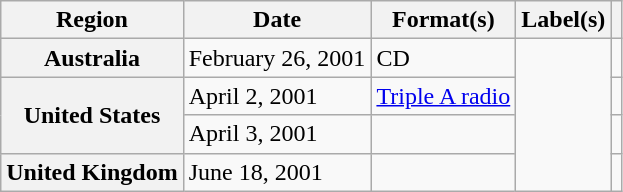<table class="wikitable plainrowheaders">
<tr>
<th scope="col">Region</th>
<th scope="col">Date</th>
<th scope="col">Format(s)</th>
<th scope="col">Label(s)</th>
<th scope="col"></th>
</tr>
<tr>
<th scope="row">Australia</th>
<td>February 26, 2001</td>
<td>CD</td>
<td rowspan="4"></td>
<td></td>
</tr>
<tr>
<th scope="row" rowspan="2">United States</th>
<td>April 2, 2001</td>
<td><a href='#'>Triple A radio</a></td>
<td></td>
</tr>
<tr>
<td>April 3, 2001</td>
<td></td>
<td></td>
</tr>
<tr>
<th scope="row">United Kingdom</th>
<td>June 18, 2001</td>
<td></td>
<td></td>
</tr>
</table>
